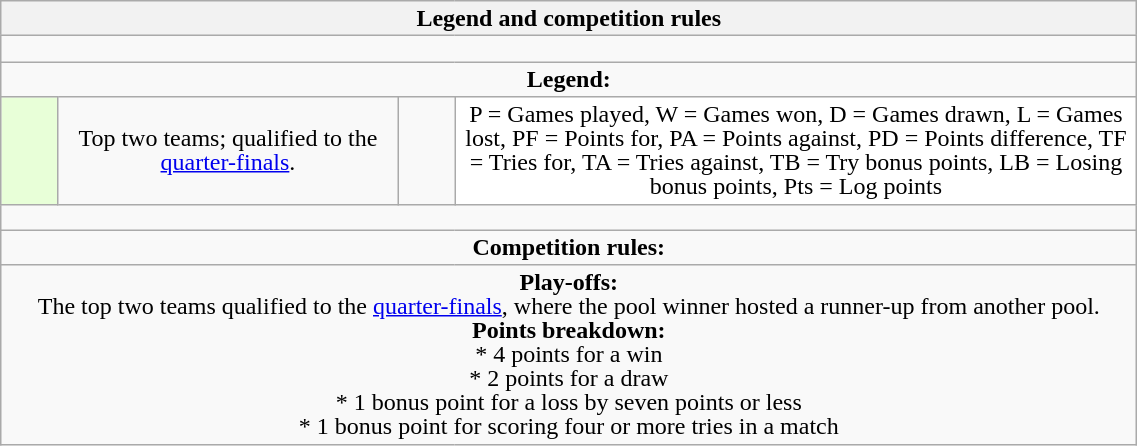<table class="wikitable collapsible collapsed" style="text-align:center; line-height:100%; font-size:100%; width:60%;">
<tr>
<th colspan="100%" style="border:0px">Legend and competition rules</th>
</tr>
<tr>
<td colspan="100%" style="height:10px"></td>
</tr>
<tr>
<td colspan="100%" style="border:0px"><strong>Legend:</strong></td>
</tr>
<tr>
<td style="height:10px; width:5%; background:#E8FFD8;"></td>
<td style="width:30%;">Top two teams; qualified to the <a href='#'>quarter-finals</a>.</td>
<td style="width:5%;"></td>
<td style="width:60%; background:#FFFFFF;">P = Games played, W = Games won, D = Games drawn, L = Games lost, PF = Points for, PA = Points against, PD = Points difference, TF = Tries for, TA = Tries against, TB = Try bonus points, LB = Losing bonus points, Pts = Log points</td>
</tr>
<tr>
<td colspan="100%" style="height:10px"></td>
</tr>
<tr>
<td colspan="100%" style="border:0px"><strong>Competition rules:</strong></td>
</tr>
<tr>
<td colspan="100%"><strong>Play-offs:</strong><br>The top two teams qualified to the <a href='#'>quarter-finals</a>, where the pool winner hosted a runner-up from another pool.<br><strong>Points breakdown:</strong><br>* 4 points for a win<br>* 2 points for a draw<br>* 1 bonus point for a loss by seven points or less<br>* 1 bonus point for scoring four or more tries in a match</td>
</tr>
</table>
